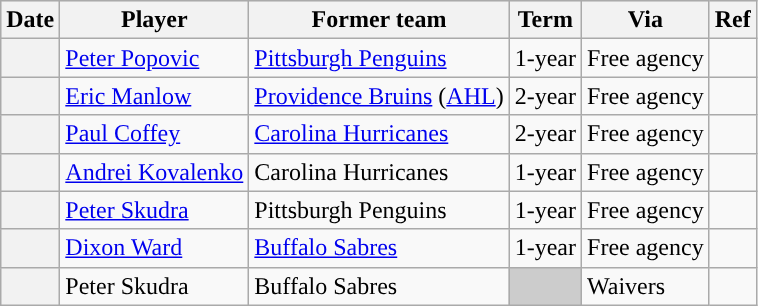<table class="wikitable plainrowheaders">
<tr style="background:#ddd; text-align:center;">
<th>Date</th>
<th>Player</th>
<th>Former team</th>
<th>Term</th>
<th>Via</th>
<th>Ref</th>
</tr>
<tr>
<th scope="row"></th>
<td><a href='#'>Peter Popovic</a></td>
<td><a href='#'>Pittsburgh Penguins</a></td>
<td>1-year</td>
<td>Free agency</td>
<td></td>
</tr>
<tr>
<th scope="row"></th>
<td><a href='#'>Eric Manlow</a></td>
<td><a href='#'>Providence Bruins</a> (<a href='#'>AHL</a>)</td>
<td>2-year</td>
<td>Free agency</td>
<td></td>
</tr>
<tr>
<th scope="row"></th>
<td><a href='#'>Paul Coffey</a></td>
<td><a href='#'>Carolina Hurricanes</a></td>
<td>2-year</td>
<td>Free agency</td>
<td></td>
</tr>
<tr>
<th scope="row"></th>
<td><a href='#'>Andrei Kovalenko</a></td>
<td>Carolina Hurricanes</td>
<td>1-year</td>
<td>Free agency</td>
<td></td>
</tr>
<tr>
<th scope="row"></th>
<td><a href='#'>Peter Skudra</a></td>
<td>Pittsburgh Penguins</td>
<td>1-year</td>
<td>Free agency</td>
<td></td>
</tr>
<tr>
<th scope="row"></th>
<td><a href='#'>Dixon Ward</a></td>
<td><a href='#'>Buffalo Sabres</a></td>
<td>1-year</td>
<td>Free agency</td>
<td></td>
</tr>
<tr>
<th scope="row"></th>
<td>Peter Skudra</td>
<td>Buffalo Sabres</td>
<td style="background:#ccc"></td>
<td>Waivers</td>
<td></td>
</tr>
</table>
